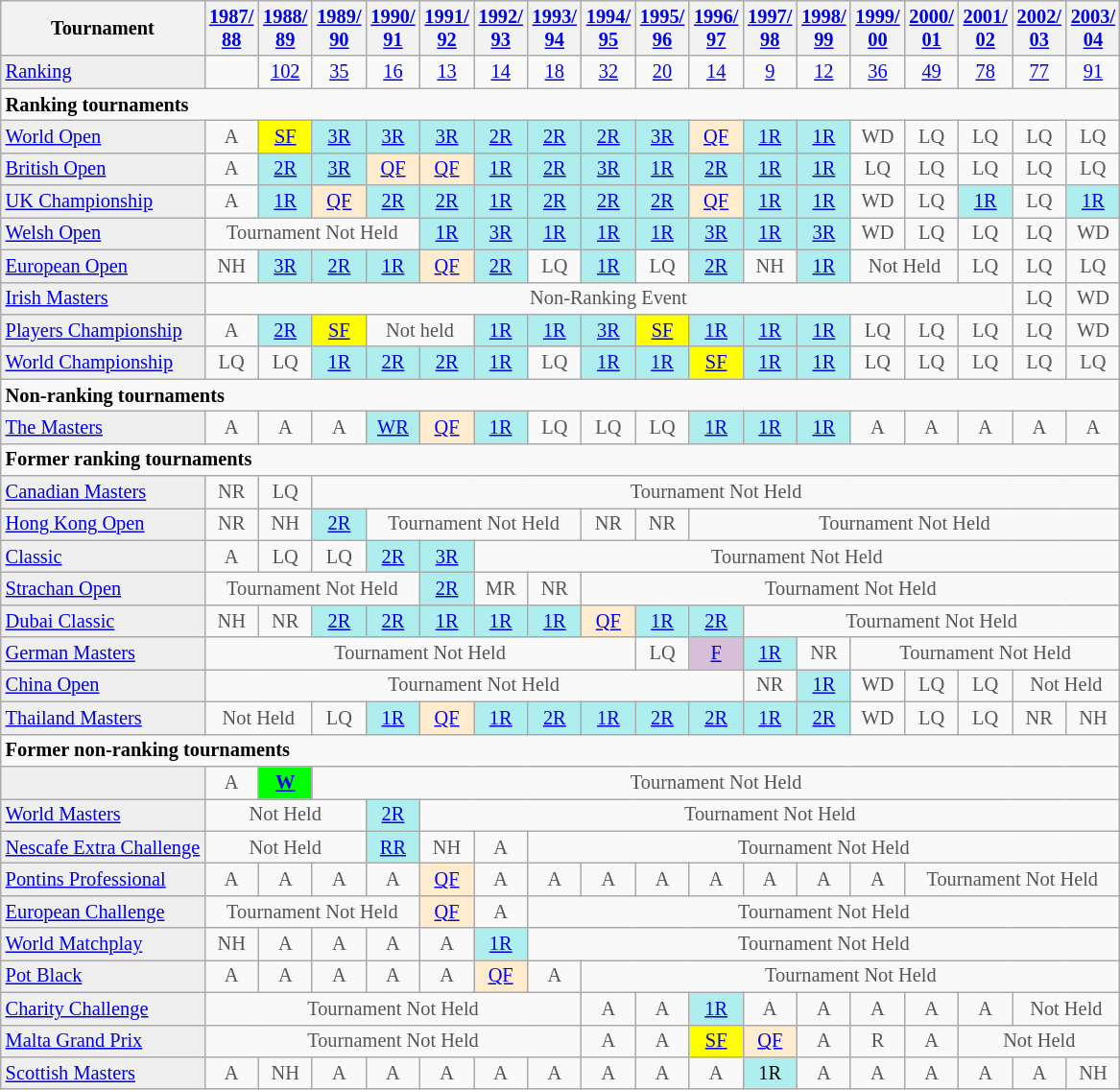<table class="wikitable" style="font-size:85%;">
<tr>
<th>Tournament</th>
<th><a href='#'>1987/<br>88</a></th>
<th><a href='#'>1988/<br>89</a></th>
<th><a href='#'>1989/<br>90</a></th>
<th><a href='#'>1990/<br>91</a></th>
<th><a href='#'>1991/<br>92</a></th>
<th><a href='#'>1992/<br>93</a></th>
<th><a href='#'>1993/<br>94</a></th>
<th><a href='#'>1994/<br>95</a></th>
<th><a href='#'>1995/<br>96</a></th>
<th><a href='#'>1996/<br>97</a></th>
<th><a href='#'>1997/<br>98</a></th>
<th><a href='#'>1998/<br>99</a></th>
<th><a href='#'>1999/<br>00</a></th>
<th><a href='#'>2000/<br>01</a></th>
<th><a href='#'>2001/<br>02</a></th>
<th><a href='#'>2002/<br>03</a></th>
<th><a href='#'>2003/<br>04</a></th>
</tr>
<tr>
<td style="background:#EFEFEF;"><a href='#'>Ranking</a></td>
<td align="center"></td>
<td align="center"><a href='#'>102</a></td>
<td align="center"><a href='#'>35</a></td>
<td align="center"><a href='#'>16</a></td>
<td align="center"><a href='#'>13</a></td>
<td align="center"><a href='#'>14</a></td>
<td align="center"><a href='#'>18</a></td>
<td align="center"><a href='#'>32</a></td>
<td align="center"><a href='#'>20</a></td>
<td align="center"><a href='#'>14</a></td>
<td align="center"><a href='#'>9</a></td>
<td align="center"><a href='#'>12</a></td>
<td align="center"><a href='#'>36</a></td>
<td align="center"><a href='#'>49</a></td>
<td align="center"><a href='#'>78</a></td>
<td align="center"><a href='#'>77</a></td>
<td align="center"><a href='#'>91</a></td>
</tr>
<tr>
<td colspan="50"><strong>Ranking tournaments</strong></td>
</tr>
<tr>
<td style="background:#EFEFEF;"><a href='#'>World Open</a></td>
<td style="text-align:center; color:#555555;">A</td>
<td align="center" style="background:yellow;"><a href='#'>SF</a></td>
<td align="center" style="background:#afeeee;"><a href='#'>3R</a></td>
<td align="center" style="background:#afeeee;"><a href='#'>3R</a></td>
<td align="center" style="background:#afeeee;"><a href='#'>3R</a></td>
<td align="center" style="background:#afeeee;"><a href='#'>2R</a></td>
<td align="center" style="background:#afeeee;"><a href='#'>2R</a></td>
<td align="center" style="background:#afeeee;"><a href='#'>2R</a></td>
<td align="center" style="background:#afeeee;"><a href='#'>3R</a></td>
<td align="center" style="background:#ffebcd;"><a href='#'>QF</a></td>
<td align="center" style="background:#afeeee;"><a href='#'>1R</a></td>
<td align="center" style="background:#afeeee;"><a href='#'>1R</a></td>
<td style="text-align:center; color:#555555;">WD</td>
<td style="text-align:center; color:#555555;">LQ</td>
<td style="text-align:center; color:#555555;">LQ</td>
<td style="text-align:center; color:#555555;">LQ</td>
<td style="text-align:center; color:#555555;">LQ</td>
</tr>
<tr>
<td style="background:#EFEFEF;"><a href='#'>British Open</a></td>
<td style="text-align:center; color:#555555;">A</td>
<td align="center" style="background:#afeeee;"><a href='#'>2R</a></td>
<td align="center" style="background:#afeeee;"><a href='#'>3R</a></td>
<td align="center" style="background:#ffebcd;"><a href='#'>QF</a></td>
<td align="center" style="background:#ffebcd;"><a href='#'>QF</a></td>
<td align="center" style="background:#afeeee;"><a href='#'>1R</a></td>
<td align="center" style="background:#afeeee;"><a href='#'>2R</a></td>
<td align="center" style="background:#afeeee;"><a href='#'>3R</a></td>
<td align="center" style="background:#afeeee;"><a href='#'>1R</a></td>
<td align="center" style="background:#afeeee;"><a href='#'>2R</a></td>
<td align="center" style="background:#afeeee;"><a href='#'>1R</a></td>
<td align="center" style="background:#afeeee;"><a href='#'>1R</a></td>
<td style="text-align:center; color:#555555;">LQ</td>
<td style="text-align:center; color:#555555;">LQ</td>
<td style="text-align:center; color:#555555;">LQ</td>
<td style="text-align:center; color:#555555;">LQ</td>
<td style="text-align:center; color:#555555;">LQ</td>
</tr>
<tr>
<td style="background:#EFEFEF;"><a href='#'>UK Championship</a></td>
<td style="text-align:center; color:#555555;">A</td>
<td style="text-align:center; background:#afeeee;"><a href='#'>1R</a></td>
<td style="text-align:center; background:#ffebcd;"><a href='#'>QF</a></td>
<td style="text-align:center; background:#afeeee;"><a href='#'>2R</a></td>
<td style="text-align:center; background:#afeeee;"><a href='#'>2R</a></td>
<td style="text-align:center; background:#afeeee;"><a href='#'>1R</a></td>
<td style="text-align:center; background:#afeeee;"><a href='#'>2R</a></td>
<td style="text-align:center; background:#afeeee;"><a href='#'>2R</a></td>
<td style="text-align:center; background:#afeeee;"><a href='#'>2R</a></td>
<td style="text-align:center; background:#ffebcd;"><a href='#'>QF</a></td>
<td style="text-align:center; background:#afeeee;"><a href='#'>1R</a></td>
<td style="text-align:center; background:#afeeee;"><a href='#'>1R</a></td>
<td style="text-align:center; color:#555555;">WD</td>
<td style="text-align:center; color:#555555;">LQ</td>
<td style="text-align:center; background:#afeeee;"><a href='#'>1R</a></td>
<td style="text-align:center; color:#555555;">LQ</td>
<td style="text-align:center; background:#afeeee;"><a href='#'>1R</a></td>
</tr>
<tr>
<td style="background:#EFEFEF;"><a href='#'>Welsh Open</a></td>
<td align="center" colspan="4" style="color:#555555;">Tournament Not Held</td>
<td align="center" style="background:#afeeee;"><a href='#'>1R</a></td>
<td align="center" style="background:#afeeee;"><a href='#'>3R</a></td>
<td align="center" style="background:#afeeee;"><a href='#'>1R</a></td>
<td align="center" style="background:#afeeee;"><a href='#'>1R</a></td>
<td align="center" style="background:#afeeee;"><a href='#'>1R</a></td>
<td align="center" style="background:#afeeee;"><a href='#'>3R</a></td>
<td align="center" style="background:#afeeee;"><a href='#'>1R</a></td>
<td align="center" style="background:#afeeee;"><a href='#'>3R</a></td>
<td style="text-align:center; color:#555555;">WD</td>
<td style="text-align:center; color:#555555;">LQ</td>
<td style="text-align:center; color:#555555;">LQ</td>
<td style="text-align:center; color:#555555;">LQ</td>
<td style="text-align:center; color:#555555;">WD</td>
</tr>
<tr>
<td style="background:#EFEFEF;"><a href='#'>European Open</a></td>
<td style="text-align:center; color:#555555;">NH</td>
<td align="center" style="background:#afeeee;"><a href='#'>3R</a></td>
<td align="center" style="background:#afeeee;"><a href='#'>2R</a></td>
<td align="center" style="background:#afeeee;"><a href='#'>1R</a></td>
<td align="center" style="background:#ffebcd;"><a href='#'>QF</a></td>
<td align="center" style="background:#afeeee;"><a href='#'>2R</a></td>
<td style="text-align:center; color:#555555;">LQ</td>
<td align="center" style="background:#afeeee;"><a href='#'>1R</a></td>
<td style="text-align:center; color:#555555;">LQ</td>
<td align="center" style="background:#afeeee;"><a href='#'>2R</a></td>
<td style="text-align:center; color:#555555;">NH</td>
<td align="center" style="background:#afeeee;"><a href='#'>1R</a></td>
<td align="center" colspan="2" style="color:#555555;">Not Held</td>
<td style="text-align:center; color:#555555;">LQ</td>
<td style="text-align:center; color:#555555;">LQ</td>
<td style="text-align:center; color:#555555;">LQ</td>
</tr>
<tr>
<td style="background:#EFEFEF;"><a href='#'>Irish Masters</a></td>
<td align="center" colspan="15" style="color:#555555;">Non-Ranking Event</td>
<td style="text-align:center; color:#555555;">LQ</td>
<td style="text-align:center; color:#555555;">WD</td>
</tr>
<tr>
<td style="background:#EFEFEF;"><a href='#'>Players Championship</a></td>
<td style="text-align:center; color:#555555;">A</td>
<td align="center" style="background:#afeeee;"><a href='#'>2R</a></td>
<td align="center" style="background:yellow;"><a href='#'>SF</a></td>
<td align="center" colspan="2" style="color:#555555;">Not held</td>
<td align="center" style="background:#afeeee;"><a href='#'>1R</a></td>
<td align="center" style="background:#afeeee;"><a href='#'>1R</a></td>
<td align="center" style="background:#afeeee;"><a href='#'>3R</a></td>
<td align="center" style="background:yellow;"><a href='#'>SF</a></td>
<td align="center" style="background:#afeeee;"><a href='#'>1R</a></td>
<td align="center" style="background:#afeeee;"><a href='#'>1R</a></td>
<td align="center" style="background:#afeeee;"><a href='#'>1R</a></td>
<td style="text-align:center; color:#555555;">LQ</td>
<td style="text-align:center; color:#555555;">LQ</td>
<td style="text-align:center; color:#555555;">LQ</td>
<td style="text-align:center; color:#555555;">LQ</td>
<td style="text-align:center; color:#555555;">WD</td>
</tr>
<tr>
<td style="background:#EFEFEF;"><a href='#'>World Championship</a></td>
<td style="text-align:center; color:#555555;">LQ</td>
<td style="text-align:center; color:#555555;">LQ</td>
<td style="text-align:center; background:#afeeee;"><a href='#'>1R</a></td>
<td style="text-align:center; background:#afeeee;"><a href='#'>2R</a></td>
<td style="text-align:center; background:#afeeee;"><a href='#'>2R</a></td>
<td style="text-align:center; background:#afeeee;"><a href='#'>1R</a></td>
<td style="text-align:center; color:#555555;">LQ</td>
<td style="text-align:center; background:#afeeee;"><a href='#'>1R</a></td>
<td style="text-align:center; background:#afeeee;"><a href='#'>1R</a></td>
<td align="center" style="background:yellow;"><a href='#'>SF</a></td>
<td style="text-align:center; background:#afeeee;"><a href='#'>1R</a></td>
<td style="text-align:center; background:#afeeee;"><a href='#'>1R</a></td>
<td style="text-align:center; color:#555555;">LQ</td>
<td style="text-align:center; color:#555555;">LQ</td>
<td style="text-align:center; color:#555555;">LQ</td>
<td style="text-align:center; color:#555555;">LQ</td>
<td style="text-align:center; color:#555555;">LQ</td>
</tr>
<tr>
<td colspan="50"><strong>Non-ranking tournaments</strong></td>
</tr>
<tr>
<td style="background:#EFEFEF;"><a href='#'>The Masters</a></td>
<td style="text-align:center; color:#555555;">A</td>
<td style="text-align:center; color:#555555;">A</td>
<td style="text-align:center; color:#555555;">A</td>
<td style="text-align:center; background:#afeeee;"><a href='#'>WR</a></td>
<td align="center" style="background:#ffebcd;"><a href='#'>QF</a></td>
<td style="text-align:center; background:#afeeee;"><a href='#'>1R</a></td>
<td style="text-align:center; color:#555555;">LQ</td>
<td style="text-align:center; color:#555555;">LQ</td>
<td style="text-align:center; color:#555555;">LQ</td>
<td style="text-align:center; background:#afeeee;"><a href='#'>1R</a></td>
<td style="text-align:center; background:#afeeee;"><a href='#'>1R</a></td>
<td style="text-align:center; background:#afeeee;"><a href='#'>1R</a></td>
<td style="text-align:center; color:#555555;">A</td>
<td style="text-align:center; color:#555555;">A</td>
<td style="text-align:center; color:#555555;">A</td>
<td style="text-align:center; color:#555555;">A</td>
<td style="text-align:center; color:#555555;">A</td>
</tr>
<tr>
<td colspan="50"><strong>Former ranking tournaments</strong></td>
</tr>
<tr>
<td style="background:#EFEFEF;"><a href='#'>Canadian Masters</a></td>
<td style="text-align:center; color:#555555;">NR</td>
<td style="text-align:center; color:#555555;">LQ</td>
<td colspan="30" style="text-align:center; color:#555555;">Tournament Not Held</td>
</tr>
<tr>
<td style="background:#EFEFEF;"><a href='#'>Hong Kong Open</a></td>
<td align="center" style="color:#555555;">NR</td>
<td align="center" style="color:#555555;">NH</td>
<td style="text-align:center; background:#afeeee;"><a href='#'>2R</a></td>
<td align="center" colspan="4" style="color:#555555;">Tournament Not Held</td>
<td align="center" style="color:#555555;">NR</td>
<td align="center" style="color:#555555;">NR</td>
<td align="center" colspan="8" style="color:#555555;">Tournament Not Held</td>
</tr>
<tr>
<td style="background:#EFEFEF;"><a href='#'>Classic</a></td>
<td style="text-align:center; color:#555555;">A</td>
<td style="text-align:center; color:#555555;">LQ</td>
<td style="text-align:center; color:#555555;">LQ</td>
<td align="center" style="background:#afeeee;"><a href='#'>2R</a></td>
<td align="center" style="background:#afeeee;"><a href='#'>3R</a></td>
<td align="center" colspan="50" style="color:#555555;">Tournament Not Held</td>
</tr>
<tr>
<td style="background:#EFEFEF;"><a href='#'>Strachan Open</a></td>
<td colspan="4" style="text-align:center; color:#555555;">Tournament Not Held</td>
<td style="text-align:center; background:#afeeee;"><a href='#'>2R</a></td>
<td style="text-align:center; color:#555555;">MR</td>
<td style="text-align:center; color:#555555;">NR</td>
<td colspan="30" style="text-align:center; color:#555555;">Tournament Not Held</td>
</tr>
<tr>
<td style="background:#EFEFEF;"><a href='#'>Dubai Classic</a></td>
<td style="text-align:center; color:#555555;">NH</td>
<td style="text-align:center; color:#555555;">NR</td>
<td align="center" style="background:#afeeee;"><a href='#'>2R</a></td>
<td align="center" style="background:#afeeee;"><a href='#'>2R</a></td>
<td align="center" style="background:#afeeee;"><a href='#'>1R</a></td>
<td align="center" style="background:#afeeee;"><a href='#'>1R</a></td>
<td align="center" style="background:#afeeee;"><a href='#'>1R</a></td>
<td align="center" style="background:#ffebcd;"><a href='#'>QF</a></td>
<td align="center" style="background:#afeeee;"><a href='#'>1R</a></td>
<td align="center" style="background:#afeeee;"><a href='#'>2R</a></td>
<td colspan="30" style="text-align:center; color:#555555;">Tournament Not Held</td>
</tr>
<tr>
<td style="background:#EFEFEF;"><a href='#'>German Masters</a></td>
<td align="center" colspan="8" style="color:#555555;">Tournament Not Held</td>
<td align="center" style="color:#555555;">LQ</td>
<td style="text-align:center; background:thistle;"><a href='#'>F</a></td>
<td align="center" style="background:#afeeee;"><a href='#'>1R</a></td>
<td align="center" style="color:#555555;">NR</td>
<td align="center" colspan="5" style="color:#555555;">Tournament Not Held</td>
</tr>
<tr>
<td style="background:#EFEFEF;"><a href='#'>China Open</a></td>
<td align="center" colspan="10" style="color:#555555;">Tournament Not Held</td>
<td style="text-align:center; color:#555555;">NR</td>
<td align="center" style="background:#afeeee;"><a href='#'>1R</a></td>
<td style="text-align:center; color:#555555;">WD</td>
<td style="text-align:center; color:#555555;">LQ</td>
<td style="text-align:center; color:#555555;">LQ</td>
<td align="center" colspan="2" style="color:#555555;">Not Held</td>
</tr>
<tr>
<td style="background:#EFEFEF;"><a href='#'>Thailand Masters</a></td>
<td align="center" colspan="2" style="color:#555555;">Not Held</td>
<td style="text-align:center; color:#555555;">LQ</td>
<td align="center" style="background:#afeeee;"><a href='#'>1R</a></td>
<td align="center" style="background:#ffebcd;"><a href='#'>QF</a></td>
<td align="center" style="background:#afeeee;"><a href='#'>1R</a></td>
<td align="center" style="background:#afeeee;"><a href='#'>2R</a></td>
<td align="center" style="background:#afeeee;"><a href='#'>1R</a></td>
<td align="center" style="background:#afeeee;"><a href='#'>2R</a></td>
<td align="center" style="background:#afeeee;"><a href='#'>2R</a></td>
<td align="center" style="background:#afeeee;"><a href='#'>1R</a></td>
<td align="center" style="background:#afeeee;"><a href='#'>2R</a></td>
<td style="text-align:center; color:#555555;">WD</td>
<td style="text-align:center; color:#555555;">LQ</td>
<td style="text-align:center; color:#555555;">LQ</td>
<td style="text-align:center; color:#555555;">NR</td>
<td align="center" colspan="1" style="color:#555555;">NH</td>
</tr>
<tr>
<td colspan="50"><strong>Former non-ranking tournaments</strong></td>
</tr>
<tr>
<td style="background:#EFEFEF;"></td>
<td style="text-align:center; color:#555555;">A</td>
<td align="center" style="background:#00ff00;"><a href='#'><strong>W</strong></a></td>
<td style="text-align:center; color:#555555;" colspan="30">Tournament Not Held</td>
</tr>
<tr>
<td style="background:#EFEFEF;"><a href='#'>World Masters</a></td>
<td colspan="3" style="text-align:center; color:#555555;">Not Held</td>
<td align="center" style="background:#afeeee;"><a href='#'>2R</a></td>
<td colspan="30" style="text-align:center; color:#555555;">Tournament Not Held</td>
</tr>
<tr>
<td style="background:#EFEFEF;"><a href='#'>Nescafe Extra Challenge</a></td>
<td colspan="3" style="text-align:center; color:#555555;">Not Held</td>
<td align="center" style="background:#afeeee;"><a href='#'>RR</a></td>
<td style="text-align:center; color:#555555;">NH</td>
<td style="text-align:center; color:#555555;">A</td>
<td colspan="30" style="text-align:center; color:#555555;">Tournament Not Held</td>
</tr>
<tr>
<td style="background:#EFEFEF;"><a href='#'>Pontins Professional</a></td>
<td style="text-align:center; color:#555555;">A</td>
<td style="text-align:center; color:#555555;">A</td>
<td style="text-align:center; color:#555555;">A</td>
<td style="text-align:center; color:#555555;">A</td>
<td align="center" style="background:#ffebcd;"><a href='#'>QF</a></td>
<td style="text-align:center; color:#555555;">A</td>
<td style="text-align:center; color:#555555;">A</td>
<td style="text-align:center; color:#555555;">A</td>
<td style="text-align:center; color:#555555;">A</td>
<td style="text-align:center; color:#555555;">A</td>
<td style="text-align:center; color:#555555;">A</td>
<td style="text-align:center; color:#555555;">A</td>
<td style="text-align:center; color:#555555;">A</td>
<td style="text-align:center; color:#555555;" colspan="30">Tournament Not Held</td>
</tr>
<tr>
<td style="background:#EFEFEF;"><a href='#'>European Challenge</a></td>
<td style="text-align:center; color:#555555;" colspan="4">Tournament Not Held</td>
<td align="center" style="background:#ffebcd;"><a href='#'>QF</a></td>
<td style="text-align:center; color:#555555;">A</td>
<td style="text-align:center; color:#555555;" colspan="30">Tournament Not Held</td>
</tr>
<tr>
<td style="background:#EFEFEF;"><a href='#'>World Matchplay</a></td>
<td style="text-align:center; color:#555555;">NH</td>
<td style="text-align:center; color:#555555;">A</td>
<td style="text-align:center; color:#555555;">A</td>
<td style="text-align:center; color:#555555;">A</td>
<td style="text-align:center; color:#555555;">A</td>
<td align="center" style="background:#afeeee;"><a href='#'>1R</a></td>
<td colspan="30" style="text-align:center; color:#555555;">Tournament Not Held</td>
</tr>
<tr>
<td style="background:#EFEFEF;"><a href='#'>Pot Black</a></td>
<td style="text-align:center; color:#555555;">A</td>
<td style="text-align:center; color:#555555;">A</td>
<td style="text-align:center; color:#555555;">A</td>
<td style="text-align:center; color:#555555;">A</td>
<td style="text-align:center; color:#555555;">A</td>
<td align="center" style="background:#ffebcd;"><a href='#'>QF</a></td>
<td style="text-align:center; color:#555555;">A</td>
<td style="text-align:center; color:#555555;" colspan="30">Tournament Not Held</td>
</tr>
<tr>
<td style="background:#EFEFEF;"><a href='#'>Charity Challenge</a></td>
<td colspan="7" style="text-align:center; color:#555555;">Tournament Not Held</td>
<td style="text-align:center; color:#555555;">A</td>
<td style="text-align:center; color:#555555;">A</td>
<td style="text-align:center; background:#afeeee;"><a href='#'>1R</a></td>
<td style="text-align:center; color:#555555;">A</td>
<td style="text-align:center; color:#555555;">A</td>
<td style="text-align:center; color:#555555;">A</td>
<td style="text-align:center; color:#555555;">A</td>
<td style="text-align:center; color:#555555;">A</td>
<td colspan="30" style="text-align:center; color:#555555;">Not Held</td>
</tr>
<tr>
<td style="background:#EFEFEF;"><a href='#'>Malta Grand Prix</a></td>
<td colspan="7" style="text-align:center; color:#555555;">Tournament Not Held</td>
<td style="text-align:center; color:#555555;">A</td>
<td style="text-align:center; color:#555555;">A</td>
<td align="center" style="background:yellow;"><a href='#'>SF</a></td>
<td align="center" style="background:#ffebcd;"><a href='#'>QF</a></td>
<td style="text-align:center; color:#555555;">A</td>
<td style="text-align:center; color:#555555;">R</td>
<td style="text-align:center; color:#555555;">A</td>
<td colspan="30" style="text-align:center; color:#555555;">Not Held</td>
</tr>
<tr>
<td style="background:#EFEFEF;"><a href='#'>Scottish Masters</a></td>
<td style="text-align:center; color:#555555;">A</td>
<td align="center" style="color:#555555;">NH</td>
<td style="text-align:center; color:#555555;">A</td>
<td style="text-align:center; color:#555555;">A</td>
<td style="text-align:center; color:#555555;">A</td>
<td style="text-align:center; color:#555555;">A</td>
<td style="text-align:center; color:#555555;">A</td>
<td style="text-align:center; color:#555555;">A</td>
<td style="text-align:center; color:#555555;">A</td>
<td style="text-align:center; color:#555555;">A</td>
<td align="center" style="background:#afeeee;">1R</td>
<td style="text-align:center; color:#555555;">A</td>
<td style="text-align:center; color:#555555;">A</td>
<td style="text-align:center; color:#555555;">A</td>
<td style="text-align:center; color:#555555;">A</td>
<td style="text-align:center; color:#555555;">A</td>
<td style="text-align:center; color:#555555;">NH</td>
</tr>
</table>
